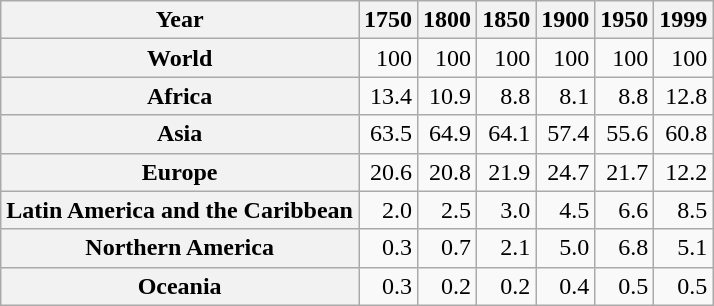<table class="wikitable sortable" style="text-align:right;">
<tr>
<th scope="col">Year</th>
<th scope="col">1750</th>
<th scope="col">1800</th>
<th scope="col">1850</th>
<th scope="col">1900</th>
<th scope="col">1950</th>
<th scope="col">1999</th>
</tr>
<tr>
<th scope="row">World</th>
<td>100</td>
<td>100</td>
<td>100</td>
<td>100</td>
<td>100</td>
<td>100</td>
</tr>
<tr>
<th scope="row">Africa</th>
<td>13.4</td>
<td>10.9</td>
<td>8.8</td>
<td>8.1</td>
<td>8.8</td>
<td>12.8</td>
</tr>
<tr>
<th scope="row">Asia</th>
<td>63.5</td>
<td>64.9</td>
<td>64.1</td>
<td>57.4</td>
<td>55.6</td>
<td>60.8</td>
</tr>
<tr>
<th scope="row">Europe</th>
<td>20.6</td>
<td>20.8</td>
<td>21.9</td>
<td>24.7</td>
<td>21.7</td>
<td>12.2</td>
</tr>
<tr>
<th scope="row">Latin America and the Caribbean</th>
<td>2.0</td>
<td>2.5</td>
<td>3.0</td>
<td>4.5</td>
<td>6.6</td>
<td>8.5</td>
</tr>
<tr>
<th scope="row">Northern America</th>
<td>0.3</td>
<td>0.7</td>
<td>2.1</td>
<td>5.0</td>
<td>6.8</td>
<td>5.1</td>
</tr>
<tr>
<th scope="row">Oceania</th>
<td>0.3</td>
<td>0.2</td>
<td>0.2</td>
<td>0.4</td>
<td>0.5</td>
<td>0.5</td>
</tr>
</table>
